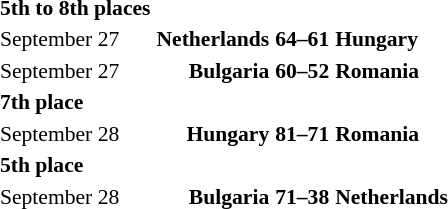<table>
<tr>
<td width="50%"><br></td>
<td><br><table style="font-size:90%; margin: 0 auto;">
<tr>
<td><strong>5th to 8th places</strong></td>
</tr>
<tr>
<td>September 27</td>
<td align="right"><strong>Netherlands</strong> </td>
<td align="center"><strong>64–61</strong></td>
<td><strong> Hungary</strong></td>
</tr>
<tr>
<td>September 27</td>
<td align="right"><strong>Bulgaria</strong> </td>
<td align="center"><strong>60–52</strong></td>
<td><strong> Romania</strong></td>
</tr>
<tr>
<td><strong>7th place</strong></td>
</tr>
<tr>
<td>September 28</td>
<td align="right"><strong>Hungary</strong> </td>
<td align="center"><strong>81–71</strong></td>
<td><strong> Romania</strong></td>
</tr>
<tr>
<td><strong>5th place</strong></td>
</tr>
<tr>
<td>September 28</td>
<td align="right"><strong>Bulgaria</strong> </td>
<td align="center"><strong>71–38</strong></td>
<td><strong> Netherlands</strong></td>
</tr>
<tr>
</tr>
</table>
<br>
<br>
<br>
<br></td>
</tr>
</table>
